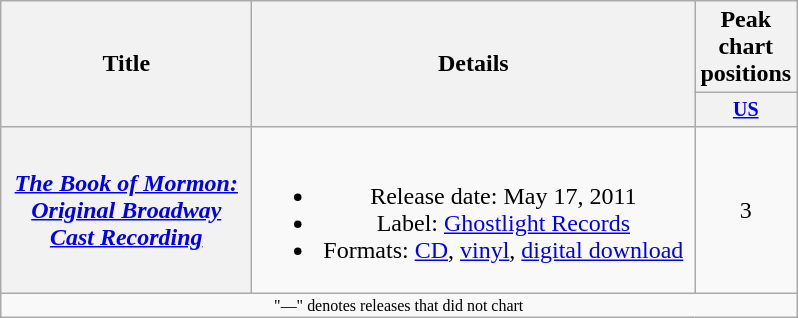<table class="wikitable plainrowheaders" style="text-align:center;">
<tr>
<th rowspan="2" style="width:10em;">Title</th>
<th rowspan="2" style="width:18em;">Details</th>
<th colspan="1">Peak chart positions</th>
</tr>
<tr style="font-size:smaller;">
<th style="width:45px;"><a href='#'>US</a><br></th>
</tr>
<tr>
<th scope="row"><em><a href='#'>The Book of Mormon: Original Broadway Cast Recording</a></em></th>
<td><br><ul><li>Release date: May 17, 2011</li><li>Label: <a href='#'>Ghostlight Records</a></li><li>Formats: <a href='#'>CD</a>, <a href='#'>vinyl</a>, <a href='#'>digital download</a></li></ul></td>
<td>3</td>
</tr>
<tr>
<td colspan="10" style="font-size:8pt">"—" denotes releases that did not chart</td>
</tr>
</table>
